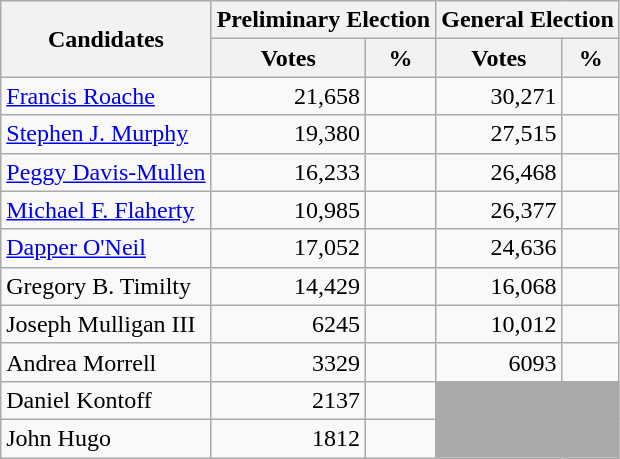<table class=wikitable>
<tr>
<th colspan=1 rowspan=2><strong>Candidates</strong></th>
<th colspan=2><strong>Preliminary Election</strong></th>
<th colspan=2><strong>General Election</strong></th>
</tr>
<tr>
<th>Votes</th>
<th>%</th>
<th>Votes</th>
<th>%</th>
</tr>
<tr>
<td><a href='#'>Francis Roache</a></td>
<td align="right">21,658</td>
<td align="right"></td>
<td align="right">30,271</td>
<td align="right"></td>
</tr>
<tr>
<td><a href='#'>Stephen J. Murphy</a></td>
<td align="right">19,380</td>
<td align="right"></td>
<td align="right">27,515</td>
<td align="right"></td>
</tr>
<tr>
<td><a href='#'>Peggy Davis-Mullen</a></td>
<td align="right">16,233</td>
<td align="right"></td>
<td align="right">26,468</td>
<td align="right"></td>
</tr>
<tr>
<td><a href='#'>Michael F. Flaherty</a></td>
<td align="right">10,985</td>
<td align="right"></td>
<td align="right">26,377</td>
<td align="right"></td>
</tr>
<tr>
<td><a href='#'>Dapper O'Neil</a></td>
<td align="right">17,052</td>
<td align="right"></td>
<td align="right">24,636</td>
<td align="right"></td>
</tr>
<tr>
<td>Gregory B. Timilty</td>
<td align="right">14,429</td>
<td align="right"></td>
<td align="right">16,068</td>
<td align="right"></td>
</tr>
<tr>
<td>Joseph Mulligan III</td>
<td align="right">6245</td>
<td align="right"></td>
<td align="right">10,012</td>
<td align="right"></td>
</tr>
<tr>
<td>Andrea Morrell</td>
<td align="right">3329</td>
<td align="right"></td>
<td align="right">6093</td>
<td align="right"></td>
</tr>
<tr>
<td>Daniel Kontoff</td>
<td align="right">2137</td>
<td align="right"></td>
<td colspan=4 bgcolor=darkgray> </td>
</tr>
<tr>
<td>John Hugo</td>
<td align="right">1812</td>
<td align="right"></td>
<td colspan=4 bgcolor=darkgray> </td>
</tr>
</table>
